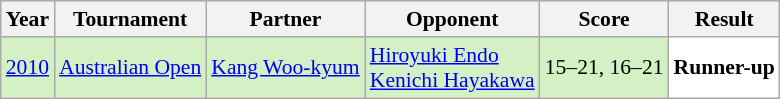<table class="sortable wikitable" style="font-size: 90%;">
<tr>
<th>Year</th>
<th>Tournament</th>
<th>Partner</th>
<th>Opponent</th>
<th>Score</th>
<th>Result</th>
</tr>
<tr style="background:#D4F1C5">
<td align="center"><a href='#'>2010</a></td>
<td align="left"><a href='#'>Australian Open</a></td>
<td align="left"> <a href='#'>Kang Woo-kyum</a></td>
<td align="left"> <a href='#'>Hiroyuki Endo</a> <br>  <a href='#'>Kenichi Hayakawa</a></td>
<td align="left">15–21, 16–21</td>
<td style="text-align:left; background:white"> <strong>Runner-up</strong></td>
</tr>
</table>
